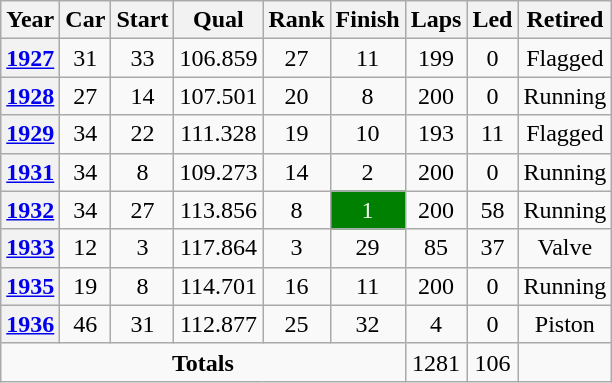<table class="wikitable" style="text-align:center">
<tr>
<th>Year</th>
<th>Car</th>
<th>Start</th>
<th>Qual</th>
<th>Rank</th>
<th>Finish</th>
<th>Laps</th>
<th>Led</th>
<th>Retired</th>
</tr>
<tr>
<th><a href='#'>1927</a></th>
<td>31</td>
<td>33</td>
<td>106.859</td>
<td>27</td>
<td>11</td>
<td>199</td>
<td>0</td>
<td>Flagged</td>
</tr>
<tr>
<th><a href='#'>1928</a></th>
<td>27</td>
<td>14</td>
<td>107.501</td>
<td>20</td>
<td>8</td>
<td>200</td>
<td>0</td>
<td>Running</td>
</tr>
<tr>
<th><a href='#'>1929</a></th>
<td>34</td>
<td>22</td>
<td>111.328</td>
<td>19</td>
<td>10</td>
<td>193</td>
<td>11</td>
<td>Flagged</td>
</tr>
<tr>
<th><a href='#'>1931</a></th>
<td>34</td>
<td>8</td>
<td>109.273</td>
<td>14</td>
<td>2</td>
<td>200</td>
<td>0</td>
<td>Running</td>
</tr>
<tr>
<th><a href='#'>1932</a></th>
<td>34</td>
<td>27</td>
<td>113.856</td>
<td>8</td>
<td style="background:green;color:white">1</td>
<td>200</td>
<td>58</td>
<td>Running</td>
</tr>
<tr>
<th><a href='#'>1933</a></th>
<td>12</td>
<td>3</td>
<td>117.864</td>
<td>3</td>
<td>29</td>
<td>85</td>
<td>37</td>
<td>Valve</td>
</tr>
<tr>
<th><a href='#'>1935</a></th>
<td>19</td>
<td>8</td>
<td>114.701</td>
<td>16</td>
<td>11</td>
<td>200</td>
<td>0</td>
<td>Running</td>
</tr>
<tr>
<th><a href='#'>1936</a></th>
<td>46</td>
<td>31</td>
<td>112.877</td>
<td>25</td>
<td>32</td>
<td>4</td>
<td>0</td>
<td>Piston</td>
</tr>
<tr>
<td colspan=6><strong>Totals</strong></td>
<td>1281</td>
<td>106</td>
<td></td>
</tr>
</table>
